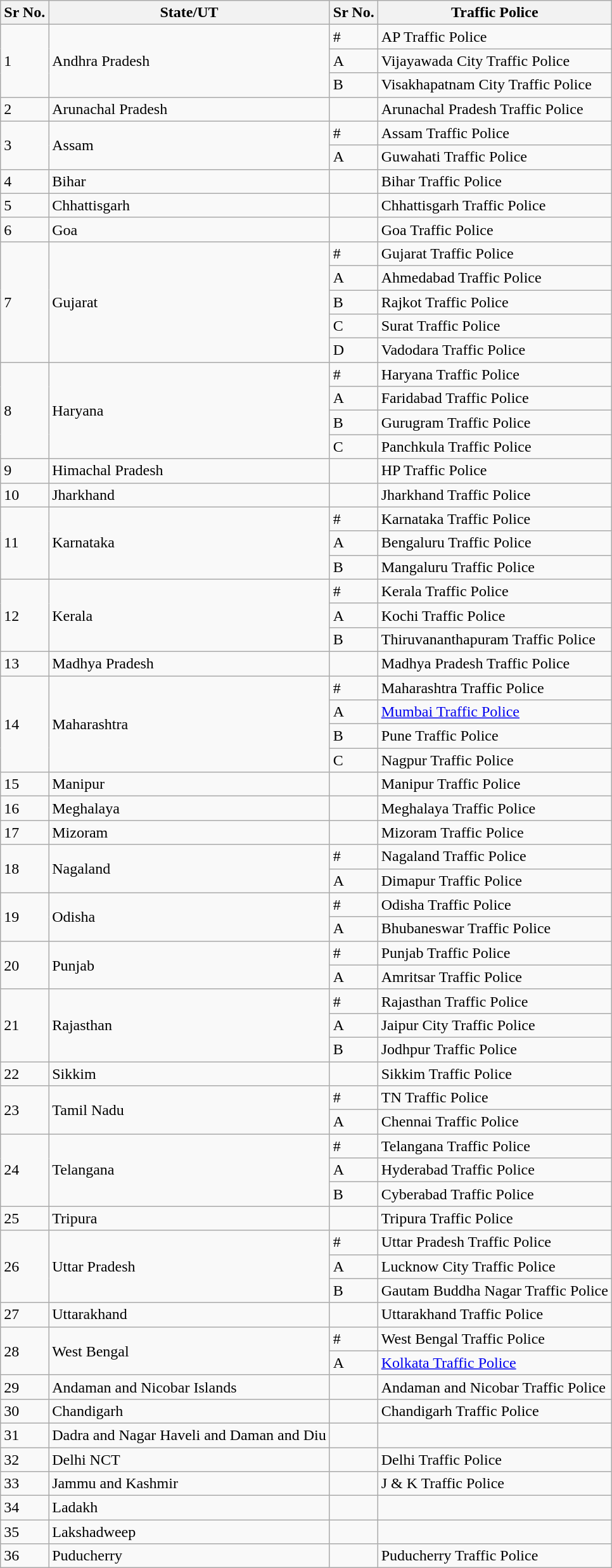<table class="wikitable">
<tr>
<th>Sr No.</th>
<th>State/UT</th>
<th>Sr No.</th>
<th>Traffic Police</th>
</tr>
<tr>
<td rowspan="3">1</td>
<td rowspan="3">Andhra Pradesh</td>
<td>#</td>
<td>AP Traffic Police</td>
</tr>
<tr>
<td>A</td>
<td>Vijayawada City Traffic Police</td>
</tr>
<tr>
<td>B</td>
<td>Visakhapatnam City Traffic Police</td>
</tr>
<tr>
<td>2</td>
<td>Arunachal Pradesh</td>
<td></td>
<td>Arunachal Pradesh Traffic Police</td>
</tr>
<tr>
<td rowspan="2">3</td>
<td rowspan="2">Assam</td>
<td>#</td>
<td>Assam Traffic Police</td>
</tr>
<tr>
<td>A</td>
<td>Guwahati Traffic Police</td>
</tr>
<tr>
<td>4</td>
<td>Bihar</td>
<td></td>
<td>Bihar Traffic Police</td>
</tr>
<tr>
<td>5</td>
<td>Chhattisgarh</td>
<td></td>
<td>Chhattisgarh Traffic Police</td>
</tr>
<tr>
<td>6</td>
<td>Goa</td>
<td></td>
<td>Goa Traffic Police</td>
</tr>
<tr>
<td rowspan="5">7</td>
<td rowspan="5">Gujarat</td>
<td>#</td>
<td>Gujarat Traffic Police</td>
</tr>
<tr>
<td>A</td>
<td>Ahmedabad Traffic Police</td>
</tr>
<tr>
<td>B</td>
<td>Rajkot Traffic Police</td>
</tr>
<tr>
<td>C</td>
<td>Surat Traffic Police</td>
</tr>
<tr>
<td>D</td>
<td>Vadodara Traffic Police</td>
</tr>
<tr>
<td rowspan="4">8</td>
<td rowspan="4">Haryana</td>
<td>#</td>
<td>Haryana Traffic Police</td>
</tr>
<tr>
<td>A</td>
<td>Faridabad Traffic Police</td>
</tr>
<tr>
<td>B</td>
<td>Gurugram Traffic Police</td>
</tr>
<tr>
<td>C</td>
<td>Panchkula Traffic Police</td>
</tr>
<tr>
<td>9</td>
<td>Himachal Pradesh</td>
<td></td>
<td>HP Traffic Police</td>
</tr>
<tr>
<td>10</td>
<td>Jharkhand</td>
<td></td>
<td>Jharkhand Traffic Police</td>
</tr>
<tr>
<td rowspan="3">11</td>
<td rowspan="3">Karnataka</td>
<td>#</td>
<td>Karnataka Traffic Police</td>
</tr>
<tr>
<td>A</td>
<td>Bengaluru Traffic Police</td>
</tr>
<tr>
<td>B</td>
<td>Mangaluru Traffic Police</td>
</tr>
<tr>
<td rowspan="3">12</td>
<td rowspan="3">Kerala</td>
<td>#</td>
<td>Kerala Traffic Police</td>
</tr>
<tr>
<td>A</td>
<td>Kochi Traffic Police</td>
</tr>
<tr>
<td>B</td>
<td>Thiruvananthapuram Traffic Police</td>
</tr>
<tr>
<td>13</td>
<td>Madhya Pradesh</td>
<td></td>
<td>Madhya Pradesh Traffic Police</td>
</tr>
<tr>
<td rowspan="4">14</td>
<td rowspan="4">Maharashtra</td>
<td>#</td>
<td>Maharashtra Traffic Police</td>
</tr>
<tr>
<td>A</td>
<td><a href='#'>Mumbai Traffic Police</a></td>
</tr>
<tr>
<td>B</td>
<td>Pune Traffic Police</td>
</tr>
<tr>
<td>C</td>
<td>Nagpur Traffic Police</td>
</tr>
<tr>
<td>15</td>
<td>Manipur</td>
<td></td>
<td>Manipur Traffic Police</td>
</tr>
<tr>
<td>16</td>
<td>Meghalaya</td>
<td></td>
<td>Meghalaya Traffic Police</td>
</tr>
<tr>
<td>17</td>
<td>Mizoram</td>
<td></td>
<td>Mizoram Traffic Police</td>
</tr>
<tr>
<td rowspan="2">18</td>
<td rowspan="2">Nagaland</td>
<td>#</td>
<td>Nagaland Traffic Police</td>
</tr>
<tr>
<td>A</td>
<td>Dimapur Traffic Police</td>
</tr>
<tr>
<td rowspan="2">19</td>
<td rowspan="2">Odisha</td>
<td>#</td>
<td>Odisha Traffic Police</td>
</tr>
<tr>
<td>A</td>
<td>Bhubaneswar Traffic Police</td>
</tr>
<tr>
<td rowspan="2">20</td>
<td rowspan="2">Punjab</td>
<td>#</td>
<td>Punjab Traffic Police</td>
</tr>
<tr>
<td>A</td>
<td>Amritsar Traffic Police</td>
</tr>
<tr>
<td rowspan="3">21</td>
<td rowspan="3">Rajasthan</td>
<td>#</td>
<td>Rajasthan Traffic Police</td>
</tr>
<tr>
<td>A</td>
<td>Jaipur City Traffic Police</td>
</tr>
<tr>
<td>B</td>
<td>Jodhpur Traffic Police</td>
</tr>
<tr>
<td>22</td>
<td>Sikkim</td>
<td></td>
<td>Sikkim Traffic Police</td>
</tr>
<tr>
<td rowspan="2">23</td>
<td rowspan="2">Tamil Nadu</td>
<td>#</td>
<td>TN Traffic Police</td>
</tr>
<tr>
<td>A</td>
<td>Chennai Traffic Police</td>
</tr>
<tr>
<td rowspan="3">24</td>
<td rowspan="3">Telangana</td>
<td>#</td>
<td>Telangana Traffic Police</td>
</tr>
<tr>
<td>A</td>
<td>Hyderabad Traffic Police</td>
</tr>
<tr>
<td>B</td>
<td>Cyberabad Traffic Police</td>
</tr>
<tr>
<td>25</td>
<td>Tripura</td>
<td></td>
<td>Tripura Traffic Police</td>
</tr>
<tr>
<td rowspan="3">26</td>
<td rowspan="3">Uttar Pradesh</td>
<td>#</td>
<td>Uttar Pradesh Traffic Police</td>
</tr>
<tr>
<td>A</td>
<td>Lucknow City Traffic Police</td>
</tr>
<tr>
<td>B</td>
<td>Gautam Buddha Nagar Traffic Police</td>
</tr>
<tr>
<td>27</td>
<td>Uttarakhand</td>
<td></td>
<td>Uttarakhand Traffic Police</td>
</tr>
<tr>
<td rowspan="2">28</td>
<td rowspan="2">West Bengal</td>
<td>#</td>
<td>West Bengal Traffic Police</td>
</tr>
<tr>
<td>A</td>
<td><a href='#'>Kolkata Traffic Police</a></td>
</tr>
<tr>
<td>29</td>
<td>Andaman and Nicobar Islands</td>
<td></td>
<td>Andaman and Nicobar Traffic Police</td>
</tr>
<tr>
<td>30</td>
<td>Chandigarh</td>
<td></td>
<td>Chandigarh Traffic Police</td>
</tr>
<tr>
<td>31</td>
<td>Dadra and Nagar Haveli and Daman and Diu</td>
<td></td>
<td></td>
</tr>
<tr>
<td>32</td>
<td>Delhi NCT</td>
<td></td>
<td>Delhi Traffic Police</td>
</tr>
<tr>
<td>33</td>
<td>Jammu and Kashmir</td>
<td></td>
<td>J & K Traffic Police</td>
</tr>
<tr>
<td>34</td>
<td>Ladakh</td>
<td></td>
<td></td>
</tr>
<tr>
<td>35</td>
<td>Lakshadweep</td>
<td></td>
<td></td>
</tr>
<tr>
<td>36</td>
<td>Puducherry</td>
<td></td>
<td>Puducherry Traffic Police</td>
</tr>
</table>
